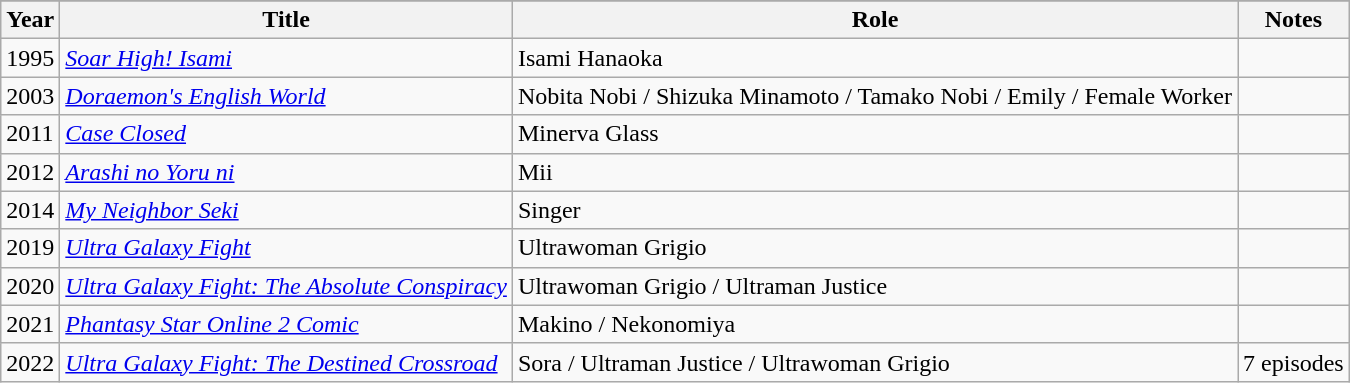<table class="wikitable sortable plainwheaders">
<tr>
</tr>
<tr style="text-align:center;">
<th scope="col">Year</th>
<th scope="col">Title</th>
<th scope="col">Role</th>
<th scope="col">Notes</th>
</tr>
<tr>
<td>1995</td>
<td><em><a href='#'>Soar High! Isami</a></em></td>
<td>Isami Hanaoka</td>
<td></td>
</tr>
<tr>
<td>2003</td>
<td><em><a href='#'>Doraemon's English World</a></em></td>
<td>Nobita Nobi / Shizuka Minamoto / Tamako Nobi / Emily / Female Worker</td>
<td></td>
</tr>
<tr>
<td>2011</td>
<td><em><a href='#'>Case Closed</a></em></td>
<td>Minerva Glass</td>
<td></td>
</tr>
<tr>
<td>2012</td>
<td><em><a href='#'>Arashi no Yoru ni</a></em></td>
<td>Mii</td>
<td></td>
</tr>
<tr>
<td>2014</td>
<td><em><a href='#'>My Neighbor Seki</a></em></td>
<td>Singer</td>
<td></td>
</tr>
<tr>
<td>2019</td>
<td><em><a href='#'>Ultra Galaxy Fight</a></em></td>
<td>Ultrawoman Grigio</td>
<td></td>
</tr>
<tr>
<td>2020</td>
<td><em><a href='#'>Ultra Galaxy Fight: The Absolute Conspiracy</a></em></td>
<td>Ultrawoman Grigio / Ultraman Justice</td>
<td></td>
</tr>
<tr>
<td>2021</td>
<td><em><a href='#'>Phantasy Star Online 2 Comic</a></em></td>
<td>Makino / Nekonomiya</td>
<td></td>
</tr>
<tr>
<td>2022</td>
<td><em><a href='#'>Ultra Galaxy Fight: The Destined Crossroad</a></em></td>
<td>Sora / Ultraman Justice / Ultrawoman Grigio</td>
<td>7 episodes</td>
</tr>
</table>
